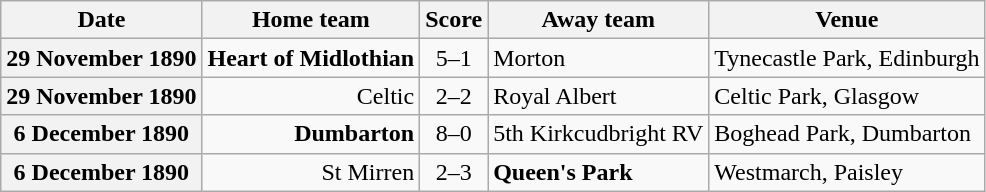<table class="wikitable football-result-list" style="max-width: 80em; text-align: center">
<tr>
<th scope="col">Date</th>
<th scope="col">Home team</th>
<th scope="col">Score</th>
<th scope="col">Away team</th>
<th scope="col">Venue</th>
</tr>
<tr>
<th scope="row">29 November 1890</th>
<td align=right><strong>Heart of Midlothian</strong></td>
<td>5–1</td>
<td align=left>Morton</td>
<td align=left>Tynecastle Park, Edinburgh</td>
</tr>
<tr>
<th scope="row">29 November 1890</th>
<td align=right>Celtic</td>
<td>2–2</td>
<td align=left>Royal Albert</td>
<td align=left>Celtic Park, Glasgow</td>
</tr>
<tr>
<th scope="row">6 December 1890</th>
<td align=right><strong>Dumbarton</strong></td>
<td>8–0</td>
<td align=left>5th Kirkcudbright RV</td>
<td align=left>Boghead Park, Dumbarton</td>
</tr>
<tr>
<th scope="row">6 December 1890</th>
<td align=right>St Mirren</td>
<td>2–3</td>
<td align=left><strong>Queen's Park</strong></td>
<td align=left>Westmarch, Paisley</td>
</tr>
</table>
